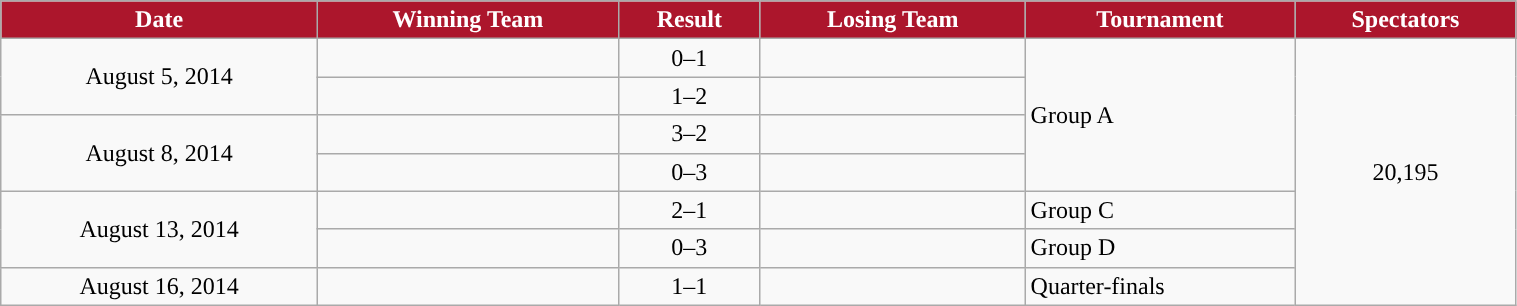<table class="wikitable"  style="text-align:left; width:80%;" style="text-align:center">
<tr>
<th style="text-align:center; background:#AC162C; color:#FFFFFF; ">Date</th>
<th style="text-align:center; background:#AC162C; color:#FFFFFF; ">Winning Team</th>
<th style="text-align:center; background:#AC162C; color:#FFFFFF; ">Result</th>
<th style="text-align:center; background:#AC162C; color:#FFFFFF; ">Losing Team</th>
<th style="text-align:center; background:#AC162C; color:#FFFFFF; ">Tournament</th>
<th style="text-align:center; background:#AC162C; color:#FFFFFF; ">Spectators</th>
</tr>
<tr>
<td style="text-align:center;" rowspan=2>August 5, 2014</td>
<td></td>
<td style="text-align:center;">0–1</td>
<td></td>
<td rowspan=4>Group A</td>
<td rowspan=7 style="text-align:center;">20,195</td>
</tr>
<tr>
<td></td>
<td style="text-align:center;">1–2</td>
<td></td>
</tr>
<tr>
<td style="text-align:center;" rowspan=2>August 8, 2014</td>
<td></td>
<td style="text-align:center;">3–2</td>
<td></td>
</tr>
<tr>
<td></td>
<td style="text-align:center;">0–3</td>
<td></td>
</tr>
<tr>
<td style="text-align:center;" rowspan=2>August 13, 2014</td>
<td></td>
<td style="text-align:center;">2–1</td>
<td></td>
<td>Group C</td>
</tr>
<tr>
<td></td>
<td style="text-align:center;">0–3</td>
<td></td>
<td>Group D</td>
</tr>
<tr>
<td style="text-align:center;">August 16, 2014</td>
<td></td>
<td style="text-align:center;">1–1 </td>
<td></td>
<td>Quarter-finals</td>
</tr>
</table>
